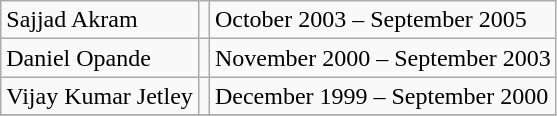<table class="wikitable">
<tr>
<td>Sajjad Akram</td>
<td></td>
<td>October 2003 – September 2005</td>
</tr>
<tr>
<td>Daniel Opande</td>
<td></td>
<td>November 2000 – September 2003</td>
</tr>
<tr>
<td>Vijay Kumar Jetley</td>
<td></td>
<td>December 1999 – September 2000</td>
</tr>
<tr>
</tr>
</table>
